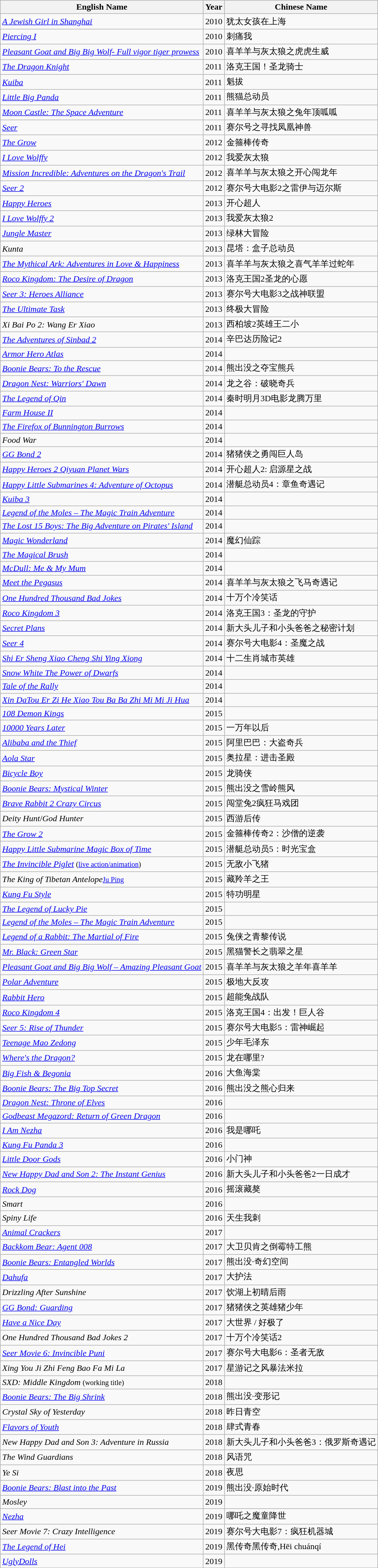<table class="wikitable sortable">
<tr>
<th>English Name</th>
<th>Year</th>
<th>Chinese Name</th>
</tr>
<tr>
<td><em><a href='#'>A Jewish Girl in Shanghai</a></em></td>
<td>2010</td>
<td>犹太女孩在上海</td>
</tr>
<tr>
<td><em><a href='#'>Piercing I</a></em></td>
<td>2010</td>
<td>刺痛我</td>
</tr>
<tr>
<td><em><a href='#'>Pleasant Goat and Big Big Wolf- Full vigor tiger prowess </a></em></td>
<td>2010</td>
<td>喜羊羊与灰太狼之虎虎生威</td>
</tr>
<tr>
<td><em><a href='#'>The Dragon Knight</a></em></td>
<td>2011</td>
<td>洛克王国！圣龙骑士</td>
</tr>
<tr>
<td><em><a href='#'>Kuiba</a></em></td>
<td>2011</td>
<td>魁拔</td>
</tr>
<tr>
<td><em><a href='#'>Little Big Panda</a></em></td>
<td>2011</td>
<td>熊猫总动员</td>
</tr>
<tr>
<td><em><a href='#'>Moon Castle: The Space Adventure</a></em></td>
<td>2011</td>
<td>喜羊羊与灰太狼之兔年顶呱呱</td>
</tr>
<tr>
<td><em><a href='#'>Seer</a></em></td>
<td>2011</td>
<td>赛尔号之寻找凤凰神兽</td>
</tr>
<tr>
<td><em><a href='#'>The Grow</a></em></td>
<td>2012</td>
<td>金箍棒传奇</td>
</tr>
<tr>
<td><em><a href='#'>I Love Wolffy</a></em></td>
<td>2012</td>
<td>我爱灰太狼</td>
</tr>
<tr>
<td><em><a href='#'>Mission Incredible: Adventures on the Dragon's Trail</a></em></td>
<td>2012</td>
<td>喜羊羊与灰太狼之开心闯龙年</td>
</tr>
<tr>
<td><em><a href='#'>Seer 2</a></em></td>
<td>2012</td>
<td>赛尔号大电影2之雷伊与迈尔斯</td>
</tr>
<tr>
<td><em><a href='#'>Happy Heroes</a></em></td>
<td>2013</td>
<td>开心超人</td>
</tr>
<tr>
<td><em><a href='#'>I Love Wolffy 2</a></em></td>
<td>2013</td>
<td>我爱灰太狼2</td>
</tr>
<tr>
<td><em><a href='#'>Jungle Master</a></em></td>
<td>2013</td>
<td>绿林大冒险</td>
</tr>
<tr>
<td><em>Kunta</em></td>
<td>2013</td>
<td>昆塔：盒子总动员</td>
</tr>
<tr>
<td><em><a href='#'>The Mythical Ark: Adventures in Love & Happiness</a></em></td>
<td>2013</td>
<td>喜羊羊与灰太狼之喜气羊羊过蛇年</td>
</tr>
<tr>
<td><em><a href='#'>Roco Kingdom: The Desire of Dragon</a></em></td>
<td>2013</td>
<td>洛克王国2圣龙的心愿</td>
</tr>
<tr>
<td><em><a href='#'>Seer 3: Heroes Alliance</a></em></td>
<td>2013</td>
<td>赛尔号大电影3之战神联盟</td>
</tr>
<tr>
<td><em><a href='#'>The Ultimate Task</a></em></td>
<td>2013</td>
<td>终极大冒险</td>
</tr>
<tr>
<td><em>Xi Bai Po 2: Wang Er Xiao</em></td>
<td>2013</td>
<td>西柏坡2英雄王二小</td>
</tr>
<tr>
<td><em><a href='#'>The Adventures of Sinbad 2</a></em></td>
<td>2014</td>
<td>辛巴达历险记2</td>
</tr>
<tr>
<td><em><a href='#'>Armor Hero Atlas</a></em></td>
<td>2014</td>
<td></td>
</tr>
<tr>
<td><em><a href='#'>Boonie Bears: To the Rescue</a></em></td>
<td>2014</td>
<td>熊出没之夺宝熊兵</td>
</tr>
<tr>
<td><em><a href='#'>Dragon Nest: Warriors' Dawn</a></em></td>
<td>2014</td>
<td>龙之谷：破晓奇兵</td>
</tr>
<tr>
<td><em><a href='#'>The Legend of Qin</a></em></td>
<td>2014</td>
<td>秦时明月3D电影龙腾万里</td>
</tr>
<tr>
<td><em><a href='#'>Farm House II</a></em></td>
<td>2014</td>
<td></td>
</tr>
<tr>
<td><em><a href='#'>The Firefox of Bunnington Burrows</a></em></td>
<td>2014</td>
<td></td>
</tr>
<tr>
<td><em>Food War</em></td>
<td>2014</td>
<td></td>
</tr>
<tr>
<td><em><a href='#'>GG Bond 2</a></em></td>
<td>2014</td>
<td>猪猪侠之勇闯巨人岛</td>
</tr>
<tr>
<td><em><a href='#'>Happy Heroes 2 Qiyuan Planet Wars</a></em></td>
<td>2014</td>
<td>开心超人2: 启源星之战</td>
</tr>
<tr>
<td><em><a href='#'>Happy Little Submarines 4: Adventure of Octopus</a></em></td>
<td>2014</td>
<td>潜艇总动员4：章鱼奇遇记</td>
</tr>
<tr>
<td><em><a href='#'>Kuiba 3</a></em></td>
<td>2014</td>
<td></td>
</tr>
<tr>
<td><em><a href='#'>Legend of the Moles – The Magic Train Adventure</a></em></td>
<td>2014</td>
<td></td>
</tr>
<tr>
<td><em><a href='#'>The Lost 15 Boys: The Big Adventure on Pirates' Island</a></em></td>
<td>2014</td>
<td></td>
</tr>
<tr>
<td><em><a href='#'>Magic Wonderland</a></em></td>
<td>2014</td>
<td>魔幻仙踪</td>
</tr>
<tr>
<td><em><a href='#'>The Magical Brush</a></em></td>
<td>2014</td>
<td></td>
</tr>
<tr>
<td><em><a href='#'>McDull: Me & My Mum</a></em></td>
<td>2014</td>
<td></td>
</tr>
<tr>
<td><em><a href='#'>Meet the Pegasus</a></em></td>
<td>2014</td>
<td>喜羊羊与灰太狼之飞马奇遇记</td>
</tr>
<tr>
<td><em><a href='#'>One Hundred Thousand Bad Jokes</a></em></td>
<td>2014</td>
<td>十万个冷笑话</td>
</tr>
<tr>
<td><em><a href='#'>Roco Kingdom 3</a></em></td>
<td>2014</td>
<td>洛克王国3：圣龙的守护</td>
</tr>
<tr>
<td><em><a href='#'>Secret Plans</a></em></td>
<td>2014</td>
<td>新大头儿子和小头爸爸之秘密计划</td>
</tr>
<tr>
<td><em><a href='#'>Seer 4</a></em></td>
<td>2014</td>
<td>赛尔号大电影4：圣魔之战</td>
</tr>
<tr>
<td><em><a href='#'>Shi Er Sheng Xiao Cheng Shi Ying Xiong</a></em></td>
<td>2014</td>
<td>十二生肖城市英雄</td>
</tr>
<tr>
<td><em><a href='#'>Snow White The Power of Dwarfs</a></em></td>
<td>2014</td>
<td></td>
</tr>
<tr>
<td><em><a href='#'>Tale of the Rally</a></em></td>
<td>2014</td>
<td></td>
</tr>
<tr>
<td><em><a href='#'>Xin DaTou Er Zi He Xiao Tou Ba Ba Zhi Mi Mi Ji Hua</a></em></td>
<td>2014</td>
<td></td>
</tr>
<tr>
<td><em><a href='#'>108 Demon Kings</a></em></td>
<td>2015</td>
<td></td>
</tr>
<tr>
<td><em><a href='#'>10000 Years Later</a></em></td>
<td>2015</td>
<td>一万年以后</td>
</tr>
<tr>
<td><em><a href='#'>Alibaba and the Thief</a></em></td>
<td>2015</td>
<td>阿里巴巴：大盗奇兵</td>
</tr>
<tr>
<td><em><a href='#'>Aola Star</a></em></td>
<td>2015</td>
<td>奥拉星：进击圣殿</td>
</tr>
<tr>
<td><em><a href='#'>Bicycle Boy</a></em></td>
<td>2015</td>
<td>龙骑侠</td>
</tr>
<tr>
<td><em><a href='#'>Boonie Bears: Mystical Winter</a></em></td>
<td>2015</td>
<td>熊出没之雪岭熊风</td>
</tr>
<tr>
<td><em><a href='#'>Brave Rabbit 2 Crazy Circus</a></em></td>
<td>2015</td>
<td>闯堂兔2疯狂马戏团</td>
</tr>
<tr>
<td><em>Deity Hunt</em>/<em>God Hunter</em></td>
<td>2015</td>
<td>西游后传</td>
</tr>
<tr>
<td><em><a href='#'>The Grow 2</a></em></td>
<td>2015</td>
<td>金箍棒传奇2：沙僧的逆袭</td>
</tr>
<tr>
<td><em><a href='#'>Happy Little Submarine Magic Box of Time</a></em></td>
<td>2015</td>
<td>潜艇总动员5：时光宝盒</td>
</tr>
<tr>
<td><em><a href='#'>The Invincible Piglet</a></em> <small>(<a href='#'>live action/animation</a>)</small></td>
<td>2015</td>
<td>无敌小飞猪</td>
</tr>
<tr>
<td><em>The King of Tibetan Antelope</em><small><a href='#'>Ju Ping</a></small></td>
<td>2015</td>
<td>藏羚羊之王</td>
</tr>
<tr>
<td><em><a href='#'>Kung Fu Style</a></em></td>
<td>2015</td>
<td>特功明星</td>
</tr>
<tr>
<td><em><a href='#'>The Legend of Lucky Pie</a></em></td>
<td>2015</td>
<td></td>
</tr>
<tr>
<td><em><a href='#'>Legend of the Moles – The Magic Train Adventure</a></em></td>
<td>2015</td>
<td></td>
</tr>
<tr>
<td><em><a href='#'>Legend of a Rabbit: The Martial of Fire</a></em></td>
<td>2015</td>
<td>兔侠之青黎传说</td>
</tr>
<tr>
<td><em><a href='#'>Mr. Black: Green Star</a></em></td>
<td>2015</td>
<td>黑猫警长之翡翠之星</td>
</tr>
<tr>
<td><em><a href='#'>Pleasant Goat and Big Big Wolf – Amazing Pleasant Goat</a></em></td>
<td>2015</td>
<td>喜羊羊与灰太狼之羊年喜羊羊</td>
</tr>
<tr>
<td><em><a href='#'>Polar Adventure</a></em></td>
<td>2015</td>
<td>极地大反攻</td>
</tr>
<tr>
<td><em><a href='#'>Rabbit Hero</a></em></td>
<td>2015</td>
<td>超能兔战队</td>
</tr>
<tr>
<td><em><a href='#'>Roco Kingdom 4</a></em></td>
<td>2015</td>
<td>洛克王国4：出发！巨人谷</td>
</tr>
<tr>
<td><em><a href='#'>Seer 5: Rise of Thunder</a></em></td>
<td>2015</td>
<td>赛尔号大电影5：雷神崛起</td>
</tr>
<tr>
<td><em><a href='#'>Teenage Mao Zedong</a></em></td>
<td>2015</td>
<td>少年毛泽东</td>
</tr>
<tr>
<td><em><a href='#'>Where's the Dragon?</a></em></td>
<td>2015</td>
<td>龙在哪里?</td>
</tr>
<tr>
<td><em><a href='#'>Big Fish & Begonia</a></em></td>
<td>2016</td>
<td>大鱼海棠</td>
</tr>
<tr>
<td><em><a href='#'>Boonie Bears: The Big Top Secret</a></em></td>
<td>2016</td>
<td>熊出没之熊心归来</td>
</tr>
<tr>
<td><em><a href='#'>Dragon Nest: Throne of Elves</a></em></td>
<td>2016</td>
<td></td>
</tr>
<tr>
<td><em><a href='#'>Godbeast Megazord: Return of Green Dragon</a></em></td>
<td>2016</td>
<td></td>
</tr>
<tr>
<td><em><a href='#'>I Am Nezha</a></em></td>
<td>2016</td>
<td>我是哪吒</td>
</tr>
<tr>
<td><em><a href='#'>Kung Fu Panda 3</a></em></td>
<td>2016</td>
<td></td>
</tr>
<tr>
<td><em><a href='#'>Little Door Gods</a></em></td>
<td>2016</td>
<td>小门神</td>
</tr>
<tr>
<td><em><a href='#'>New Happy Dad and Son 2: The Instant Genius</a></em></td>
<td>2016</td>
<td>新大头儿子和小头爸爸2一日成才</td>
</tr>
<tr>
<td><em><a href='#'>Rock Dog</a></em></td>
<td>2016</td>
<td>摇滚藏獒</td>
</tr>
<tr>
<td><em>Smart</em></td>
<td>2016</td>
<td></td>
</tr>
<tr>
<td><em>Spiny Life</em></td>
<td>2016</td>
<td>天生我刺</td>
</tr>
<tr>
<td><em><a href='#'>Animal Crackers</a></em></td>
<td>2017</td>
<td></td>
</tr>
<tr>
<td><em><a href='#'>Backkom Bear: Agent 008</a></em></td>
<td>2017</td>
<td>大卫贝肯之倒霉特工熊</td>
</tr>
<tr>
<td><em><a href='#'>Boonie Bears: Entangled Worlds</a></em></td>
<td>2017</td>
<td>熊出没·奇幻空间</td>
</tr>
<tr>
<td><em><a href='#'>Dahufa</a></em></td>
<td>2017</td>
<td>大护法</td>
</tr>
<tr>
<td><em>Drizzling After Sunshine</em></td>
<td>2017</td>
<td>饮湖上初晴后雨</td>
</tr>
<tr>
<td><em><a href='#'>GG Bond: Guarding</a></em></td>
<td>2017</td>
<td>猪猪侠之英雄猪少年</td>
</tr>
<tr>
<td><em><a href='#'>Have a Nice Day</a></em></td>
<td>2017</td>
<td>大世界 / 好极了</td>
</tr>
<tr>
<td><em>One Hundred Thousand Bad Jokes 2</em></td>
<td>2017</td>
<td>十万个冷笑话2</td>
</tr>
<tr>
<td><em><a href='#'>Seer Movie 6: Invincible Puni</a></em></td>
<td>2017</td>
<td>赛尔号大电影6：圣者无敌</td>
</tr>
<tr>
<td><em>Xing You Ji Zhi Feng Bao Fa Mi La</em></td>
<td>2017</td>
<td>星游记之风暴法米拉</td>
</tr>
<tr>
<td><em>SXD: Middle Kingdom</em> <small>(working title)</small></td>
<td>2018</td>
<td></td>
</tr>
<tr>
<td><em><a href='#'>Boonie Bears: The Big Shrink</a></em></td>
<td>2018</td>
<td>熊出没·变形记</td>
</tr>
<tr>
<td><em>Crystal Sky of Yesterday</em></td>
<td>2018</td>
<td>昨日青空</td>
</tr>
<tr>
<td><em><a href='#'>Flavors of Youth</a></em></td>
<td>2018</td>
<td>肆式青春</td>
</tr>
<tr>
<td><em>New Happy Dad and Son 3: Adventure in Russia</em></td>
<td>2018</td>
<td>新大头儿子和小头爸爸3：俄罗斯奇遇记</td>
</tr>
<tr>
<td><em>The Wind Guardians</em></td>
<td>2018</td>
<td>风语咒</td>
</tr>
<tr>
<td><em>Ye Si</em></td>
<td>2018</td>
<td>夜思</td>
</tr>
<tr>
<td><em><a href='#'>Boonie Bears: Blast into the Past</a></em></td>
<td>2019</td>
<td>熊出没·原始时代</td>
</tr>
<tr>
<td><em>Mosley</em></td>
<td>2019</td>
<td></td>
</tr>
<tr>
<td><em><a href='#'>Nezha</a></em></td>
<td>2019</td>
<td>哪吒之魔童降世</td>
</tr>
<tr>
<td><em>Seer Movie 7: Crazy Intelligence</em></td>
<td>2019</td>
<td>赛尔号大电影7：疯狂机器城</td>
</tr>
<tr>
<td><em><a href='#'>The Legend of Hei</a></em></td>
<td>2019</td>
<td>黑传奇黑传奇,Hēi chuánqí</td>
</tr>
<tr>
<td><em><a href='#'>UglyDolls</a></em></td>
<td>2019</td>
<td></td>
</tr>
</table>
